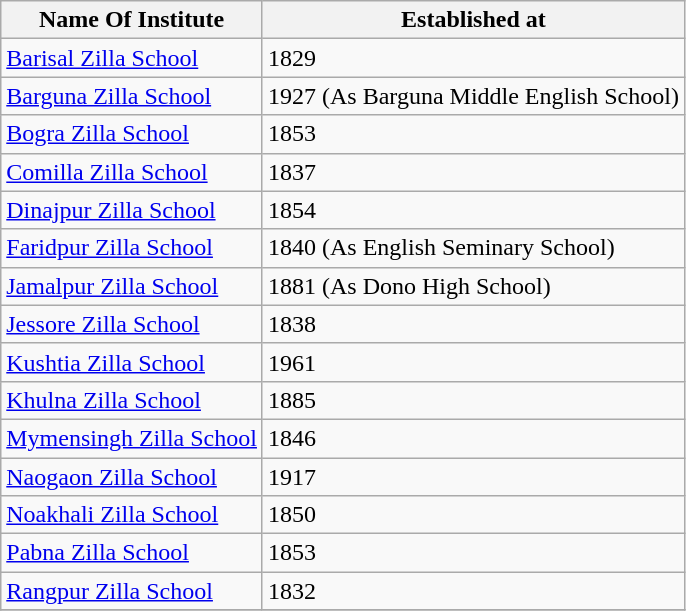<table class="wikitable">
<tr>
<th>Name Of Institute</th>
<th>Established at</th>
</tr>
<tr>
<td><a href='#'>Barisal Zilla School</a></td>
<td>1829</td>
</tr>
<tr>
<td><a href='#'>Barguna Zilla School</a></td>
<td>1927 (As Barguna Middle English School)</td>
</tr>
<tr>
<td><a href='#'>Bogra Zilla School</a></td>
<td>1853</td>
</tr>
<tr>
<td><a href='#'>Comilla Zilla School</a></td>
<td>1837</td>
</tr>
<tr>
<td><a href='#'>Dinajpur Zilla School</a></td>
<td>1854</td>
</tr>
<tr>
<td><a href='#'>Faridpur Zilla School</a></td>
<td>1840 (As English Seminary School)</td>
</tr>
<tr>
<td><a href='#'>Jamalpur Zilla School</a></td>
<td>1881 (As Dono High School)</td>
</tr>
<tr>
<td><a href='#'>Jessore Zilla School</a></td>
<td>1838</td>
</tr>
<tr>
<td><a href='#'>Kushtia Zilla School</a></td>
<td>1961</td>
</tr>
<tr>
<td><a href='#'>Khulna Zilla School</a></td>
<td>1885</td>
</tr>
<tr>
<td><a href='#'>Mymensingh Zilla School</a></td>
<td>1846</td>
</tr>
<tr>
<td><a href='#'>Naogaon Zilla School</a></td>
<td>1917</td>
</tr>
<tr>
<td><a href='#'>Noakhali Zilla School</a></td>
<td>1850</td>
</tr>
<tr>
<td><a href='#'>Pabna Zilla School</a></td>
<td>1853</td>
</tr>
<tr>
<td><a href='#'>Rangpur Zilla School</a></td>
<td>1832</td>
</tr>
<tr>
</tr>
</table>
